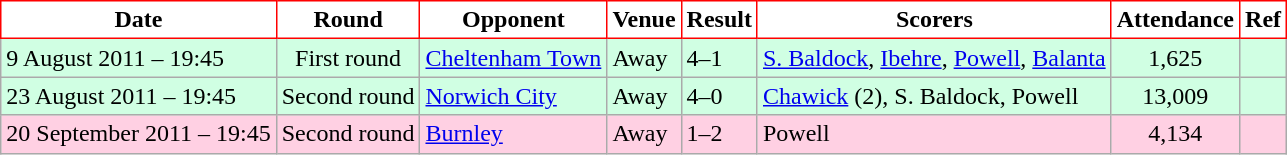<table class="wikitable">
<tr>
<th style="background:#FFFFFF; color:black; border:1px solid red;">Date</th>
<th style="background:#FFFFFF; color:black; border:1px solid red;">Round</th>
<th style="background:#FFFFFF; color:black; border:1px solid red;">Opponent</th>
<th style="background:#FFFFFF; color:black; border:1px solid red;">Venue</th>
<th style="background:#FFFFFF; color:black; border:1px solid red;">Result</th>
<th style="background:#FFFFFF; color:black; border:1px solid red;">Scorers</th>
<th style="background:#FFFFFF; color:black; border:1px solid red;">Attendance</th>
<th style="background:#FFFFFF; color:black; border:1px solid red;">Ref</th>
</tr>
<tr bgcolor = "#d0ffe3">
<td>9 August 2011 – 19:45</td>
<td align="center">First round</td>
<td><a href='#'>Cheltenham Town</a></td>
<td>Away</td>
<td>4–1</td>
<td><a href='#'>S. Baldock</a>, <a href='#'>Ibehre</a>, <a href='#'>Powell</a>, <a href='#'>Balanta</a></td>
<td align="center">1,625</td>
<td></td>
</tr>
<tr bgcolor = "#d0ffe3">
<td>23 August 2011 – 19:45</td>
<td align="center">Second round</td>
<td><a href='#'>Norwich City</a></td>
<td>Away</td>
<td>4–0</td>
<td><a href='#'>Chawick</a> (2), S. Baldock, Powell</td>
<td align="center">13,009</td>
<td></td>
</tr>
<tr bgcolor = "#ffd0e3">
<td>20 September 2011 – 19:45</td>
<td align="center">Second round</td>
<td><a href='#'>Burnley</a></td>
<td>Away</td>
<td>1–2</td>
<td>Powell</td>
<td align="center">4,134</td>
<td></td>
</tr>
</table>
